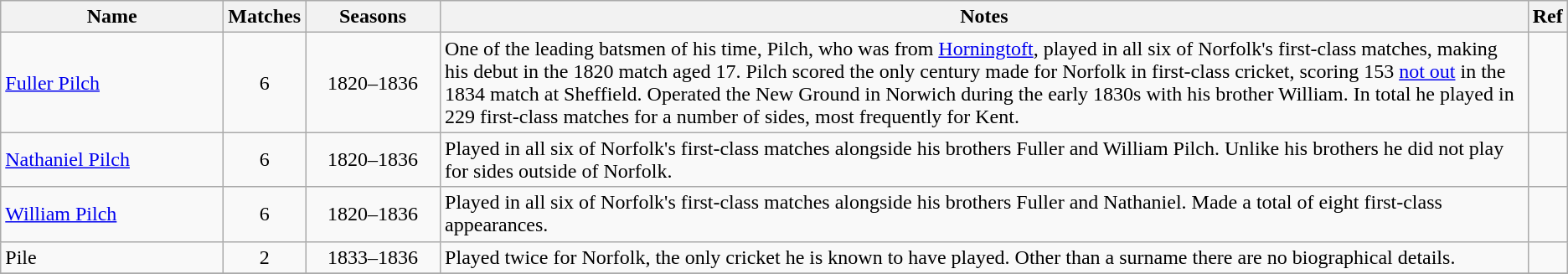<table class="wikitable">
<tr>
<th style="width:170px">Name</th>
<th>Matches</th>
<th style="width: 100px">Seasons</th>
<th>Notes</th>
<th>Ref</th>
</tr>
<tr>
<td><a href='#'>Fuller Pilch</a></td>
<td align=center>6</td>
<td align=center>1820–1836</td>
<td>One of the leading batsmen of his time, Pilch, who was from <a href='#'>Horningtoft</a>, played in all six of Norfolk's first-class matches, making his debut in the 1820 match aged 17. Pilch scored the only century made for Norfolk in first-class cricket, scoring 153 <a href='#'>not out</a> in the 1834 match at Sheffield. Operated the New Ground in Norwich during the early 1830s with his brother William. In total he played in 229 first-class matches for a number of sides, most frequently for Kent.</td>
<td></td>
</tr>
<tr>
<td><a href='#'>Nathaniel Pilch</a></td>
<td align=center>6</td>
<td align=center>1820–1836</td>
<td>Played in all six of Norfolk's first-class matches alongside his brothers Fuller and William Pilch. Unlike his brothers he did not play for sides outside of Norfolk.</td>
<td></td>
</tr>
<tr>
<td><a href='#'>William Pilch</a></td>
<td align=center>6</td>
<td align=center>1820–1836</td>
<td>Played in all six of Norfolk's first-class matches alongside his brothers Fuller and Nathaniel. Made a total of eight first-class appearances.</td>
<td></td>
</tr>
<tr>
<td>Pile</td>
<td align=center>2</td>
<td align=center>1833–1836</td>
<td>Played twice for Norfolk, the only cricket he is known to have played. Other than a surname there are no biographical details.</td>
<td></td>
</tr>
<tr>
</tr>
</table>
